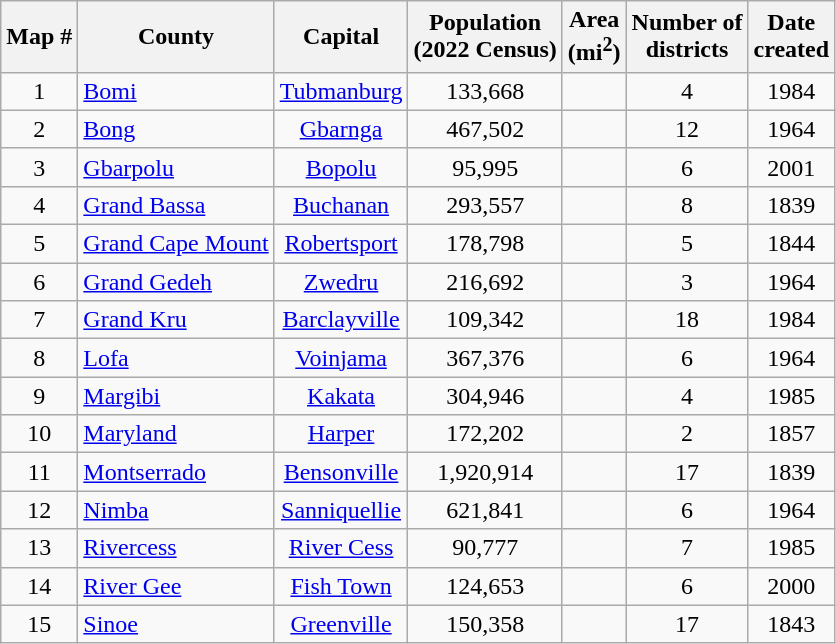<table class="wikitable sortable">
<tr>
<th>Map #</th>
<th>County</th>
<th>Capital</th>
<th>Population<br>(2022 Census)</th>
<th>Area<br>(mi<sup>2</sup>)</th>
<th>Number of<br>districts</th>
<th>Date<br>created</th>
</tr>
<tr>
<td align="center">1</td>
<td align="left"> <a href='#'>Bomi</a></td>
<td align="center"><a href='#'>Tubmanburg</a></td>
<td align="center">133,668</td>
<td align="center"></td>
<td align="center">4</td>
<td align="center">1984</td>
</tr>
<tr>
<td align="center">2</td>
<td align="left"> <a href='#'>Bong</a></td>
<td align="center"><a href='#'>Gbarnga</a></td>
<td align="center">467,502</td>
<td align="center"></td>
<td align="center">12</td>
<td align="center">1964</td>
</tr>
<tr>
<td align="center">3</td>
<td align="left"> <a href='#'>Gbarpolu</a></td>
<td align="center"><a href='#'>Bopolu</a></td>
<td align="center">95,995</td>
<td align="center"></td>
<td align="center">6</td>
<td align="center">2001</td>
</tr>
<tr>
<td align="center">4</td>
<td align="left"> <a href='#'>Grand Bassa</a></td>
<td align="center"><a href='#'>Buchanan</a></td>
<td align="center">293,557</td>
<td align="center"></td>
<td align="center">8</td>
<td align="center">1839</td>
</tr>
<tr>
<td align="center">5</td>
<td align="left"> <a href='#'>Grand Cape Mount</a></td>
<td align="center"><a href='#'>Robertsport</a></td>
<td align="center">178,798</td>
<td align="center"></td>
<td align="center">5</td>
<td align="center">1844</td>
</tr>
<tr>
<td align="center">6</td>
<td align="left"> <a href='#'>Grand Gedeh</a></td>
<td align="center"><a href='#'>Zwedru</a></td>
<td align="center">216,692</td>
<td align="center"></td>
<td align="center">3</td>
<td align="center">1964</td>
</tr>
<tr>
<td align="center">7</td>
<td align="left"> <a href='#'>Grand Kru</a></td>
<td align="center"><a href='#'>Barclayville</a></td>
<td align="center">109,342</td>
<td align="center"></td>
<td align="center">18</td>
<td align="center">1984</td>
</tr>
<tr>
<td align="center">8</td>
<td align="left"> <a href='#'>Lofa</a></td>
<td align="center"><a href='#'>Voinjama</a></td>
<td align="center">367,376</td>
<td align="center"></td>
<td align="center">6</td>
<td align="center">1964</td>
</tr>
<tr>
<td align="center">9</td>
<td align="left"> <a href='#'>Margibi</a></td>
<td align="center"><a href='#'>Kakata</a></td>
<td align="center">304,946</td>
<td align="center"></td>
<td align="center">4</td>
<td align="center">1985</td>
</tr>
<tr>
<td align="center">10</td>
<td align="left"> <a href='#'>Maryland</a></td>
<td align="center"><a href='#'>Harper</a></td>
<td align="center">172,202</td>
<td align="center"></td>
<td align="center">2</td>
<td align="center">1857</td>
</tr>
<tr>
<td align="center">11</td>
<td align="left"> <a href='#'>Montserrado</a></td>
<td align="center"><a href='#'>Bensonville</a></td>
<td align="center">1,920,914</td>
<td align="center"></td>
<td align="center">17</td>
<td align="center">1839</td>
</tr>
<tr>
<td align="center">12</td>
<td align="left"> <a href='#'>Nimba</a></td>
<td align="center"><a href='#'>Sanniquellie</a></td>
<td align="center">621,841</td>
<td align="center"></td>
<td align="center">6</td>
<td align="center">1964</td>
</tr>
<tr>
<td align="center">13</td>
<td align="left"> <a href='#'>Rivercess</a></td>
<td align="center"><a href='#'>River Cess</a></td>
<td align="center">90,777</td>
<td align="center"></td>
<td align="center">7</td>
<td align="center">1985</td>
</tr>
<tr>
<td align="center">14</td>
<td align="left"> <a href='#'>River Gee</a></td>
<td align="center"><a href='#'>Fish Town</a></td>
<td align="center">124,653</td>
<td align="center"></td>
<td align="center">6</td>
<td align="center">2000</td>
</tr>
<tr>
<td align="center">15</td>
<td align="left"> <a href='#'>Sinoe</a></td>
<td align="center"><a href='#'>Greenville</a></td>
<td align="center">150,358</td>
<td align="center"></td>
<td align="center">17</td>
<td align="center">1843</td>
</tr>
</table>
